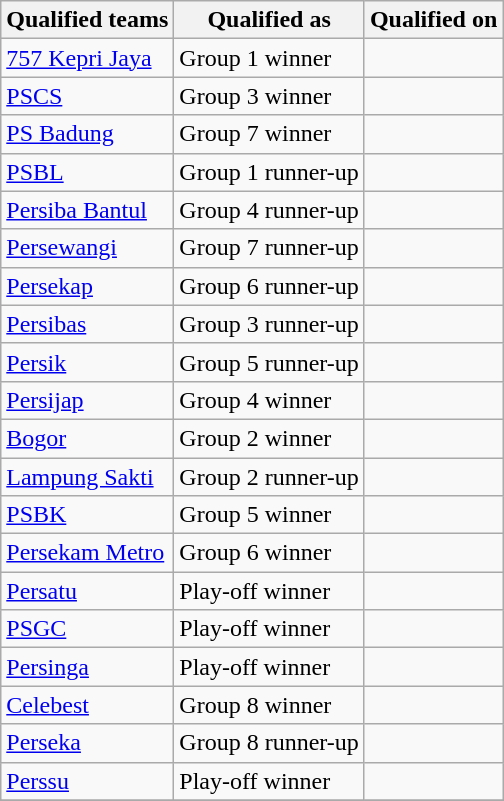<table class="wikitable sortable">
<tr>
<th>Qualified teams</th>
<th>Qualified as</th>
<th>Qualified on</th>
</tr>
<tr>
<td><a href='#'>757 Kepri Jaya</a></td>
<td>Group 1 winner</td>
<td></td>
</tr>
<tr>
<td><a href='#'>PSCS</a></td>
<td>Group 3 winner</td>
<td></td>
</tr>
<tr>
<td><a href='#'>PS Badung</a></td>
<td>Group 7 winner</td>
<td></td>
</tr>
<tr>
<td><a href='#'>PSBL</a></td>
<td>Group 1 runner-up</td>
<td></td>
</tr>
<tr>
<td><a href='#'>Persiba Bantul</a></td>
<td>Group 4 runner-up</td>
<td></td>
</tr>
<tr>
<td><a href='#'>Persewangi</a></td>
<td>Group 7 runner-up</td>
<td></td>
</tr>
<tr>
<td><a href='#'>Persekap</a></td>
<td>Group 6 runner-up</td>
<td></td>
</tr>
<tr>
<td><a href='#'>Persibas</a></td>
<td>Group 3 runner-up</td>
<td></td>
</tr>
<tr>
<td><a href='#'>Persik</a></td>
<td>Group 5 runner-up</td>
<td></td>
</tr>
<tr>
<td><a href='#'>Persijap</a></td>
<td>Group 4 winner</td>
<td></td>
</tr>
<tr>
<td><a href='#'>Bogor</a></td>
<td>Group 2 winner</td>
<td></td>
</tr>
<tr>
<td><a href='#'>Lampung Sakti</a></td>
<td>Group 2 runner-up</td>
<td></td>
</tr>
<tr>
<td><a href='#'>PSBK</a></td>
<td>Group 5 winner</td>
<td></td>
</tr>
<tr>
<td><a href='#'>Persekam Metro</a></td>
<td>Group 6 winner</td>
<td></td>
</tr>
<tr>
<td><a href='#'>Persatu</a></td>
<td>Play-off winner</td>
<td></td>
</tr>
<tr>
<td><a href='#'>PSGC</a></td>
<td>Play-off winner</td>
<td></td>
</tr>
<tr>
<td><a href='#'>Persinga</a></td>
<td>Play-off winner</td>
<td></td>
</tr>
<tr>
<td><a href='#'>Celebest</a></td>
<td>Group 8 winner</td>
<td></td>
</tr>
<tr>
<td><a href='#'>Perseka</a></td>
<td>Group 8 runner-up</td>
<td></td>
</tr>
<tr>
<td><a href='#'>Perssu</a></td>
<td>Play-off winner</td>
<td></td>
</tr>
<tr>
</tr>
</table>
